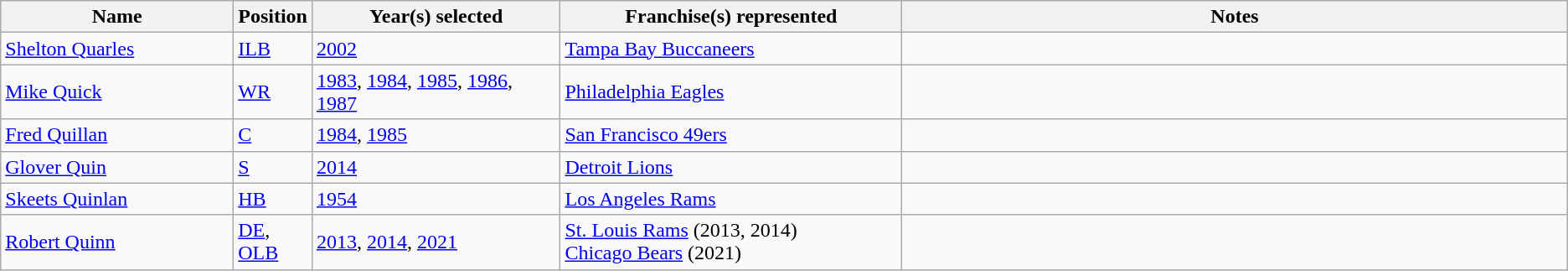<table class="wikitable">
<tr>
<th bgcolor="#DDDDFF" width="15%">Name</th>
<th bgcolor="#DDDDFF" width="4%">Position</th>
<th bgcolor="#DDDDFF" width="16%">Year(s) selected</th>
<th bgcolor="#DDDDFF" width="22%">Franchise(s) represented</th>
<th bgcolor="#DDDDFF" width="43%">Notes</th>
</tr>
<tr>
<td><a href='#'>Shelton Quarles</a></td>
<td><a href='#'>ILB</a></td>
<td><a href='#'>2002</a></td>
<td><a href='#'>Tampa Bay Buccaneers</a></td>
<td></td>
</tr>
<tr>
<td><a href='#'>Mike Quick</a></td>
<td><a href='#'>WR</a></td>
<td><a href='#'>1983</a>, <a href='#'>1984</a>, <a href='#'>1985</a>, <a href='#'>1986</a>, <a href='#'>1987</a></td>
<td><a href='#'>Philadelphia Eagles</a></td>
<td></td>
</tr>
<tr>
<td><a href='#'>Fred Quillan</a></td>
<td><a href='#'>C</a></td>
<td><a href='#'>1984</a>, <a href='#'>1985</a></td>
<td><a href='#'>San Francisco 49ers</a></td>
<td></td>
</tr>
<tr>
<td><a href='#'>Glover Quin</a></td>
<td><a href='#'>S</a></td>
<td><a href='#'>2014</a></td>
<td><a href='#'>Detroit Lions</a></td>
<td></td>
</tr>
<tr>
<td><a href='#'>Skeets Quinlan</a></td>
<td><a href='#'>HB</a></td>
<td><a href='#'>1954</a></td>
<td><a href='#'>Los Angeles Rams</a></td>
<td></td>
</tr>
<tr>
<td><a href='#'>Robert Quinn</a></td>
<td><a href='#'>DE</a>, <a href='#'>OLB</a></td>
<td><a href='#'>2013</a>, <a href='#'>2014</a>, <a href='#'>2021</a></td>
<td><a href='#'>St. Louis Rams</a> (2013, 2014) <br><a href='#'>Chicago Bears</a> (2021)</td>
<td></td>
</tr>
</table>
